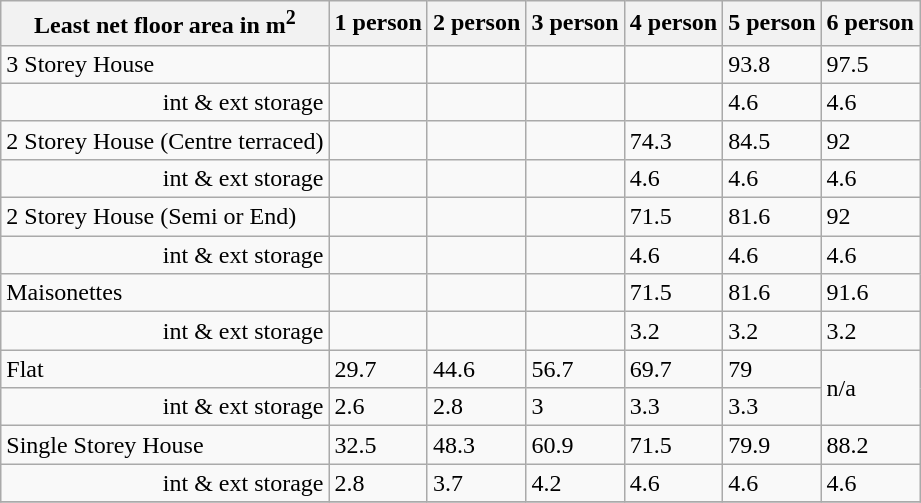<table class="wikitable">
<tr>
<th>Least net floor area in m<sup>2</sup></th>
<th>1 person</th>
<th>2 person</th>
<th>3 person</th>
<th>4 person</th>
<th>5 person</th>
<th>6 person</th>
</tr>
<tr>
<td>3 Storey House</td>
<td></td>
<td></td>
<td></td>
<td></td>
<td>93.8</td>
<td>97.5</td>
</tr>
<tr>
<td align="right">int & ext storage</td>
<td></td>
<td></td>
<td></td>
<td></td>
<td>4.6</td>
<td>4.6</td>
</tr>
<tr>
<td>2 Storey House (Centre terraced)</td>
<td></td>
<td></td>
<td></td>
<td>74.3</td>
<td>84.5</td>
<td>92</td>
</tr>
<tr>
<td align="right">int & ext storage</td>
<td></td>
<td></td>
<td></td>
<td>4.6</td>
<td>4.6</td>
<td>4.6</td>
</tr>
<tr>
<td>2 Storey House (Semi or End)</td>
<td></td>
<td></td>
<td></td>
<td>71.5</td>
<td>81.6</td>
<td>92</td>
</tr>
<tr>
<td align="right">int & ext storage</td>
<td></td>
<td></td>
<td></td>
<td>4.6</td>
<td>4.6</td>
<td>4.6</td>
</tr>
<tr>
<td>Maisonettes</td>
<td></td>
<td></td>
<td></td>
<td>71.5</td>
<td>81.6</td>
<td>91.6</td>
</tr>
<tr>
<td align="right">int & ext storage</td>
<td></td>
<td></td>
<td></td>
<td>3.2</td>
<td>3.2</td>
<td>3.2</td>
</tr>
<tr>
<td>Flat</td>
<td>29.7</td>
<td>44.6</td>
<td>56.7</td>
<td>69.7</td>
<td>79</td>
<td rowspan="2">n/a</td>
</tr>
<tr>
<td align="right">int & ext storage</td>
<td>2.6</td>
<td>2.8</td>
<td>3</td>
<td>3.3</td>
<td>3.3</td>
</tr>
<tr>
<td>Single Storey House</td>
<td>32.5</td>
<td>48.3</td>
<td>60.9</td>
<td>71.5</td>
<td>79.9</td>
<td>88.2</td>
</tr>
<tr>
<td align="right">int & ext storage</td>
<td>2.8</td>
<td>3.7</td>
<td>4.2</td>
<td>4.6</td>
<td>4.6</td>
<td>4.6</td>
</tr>
<tr>
</tr>
</table>
